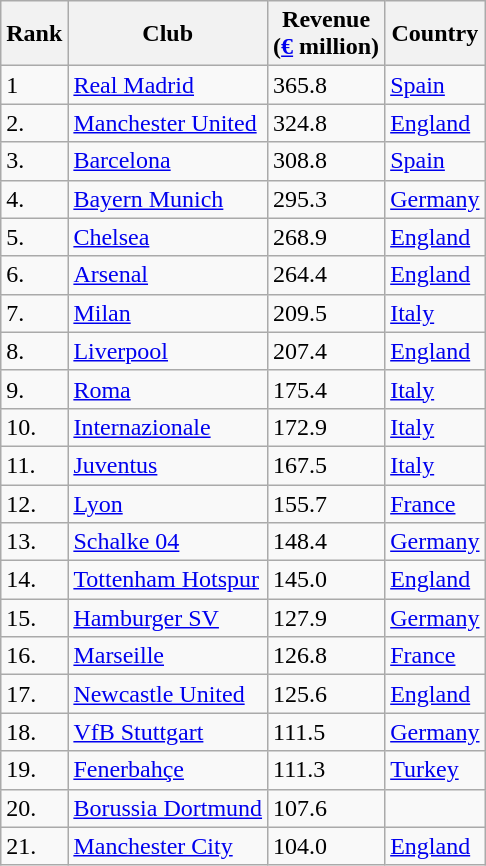<table class="wikitable sortable">
<tr>
<th>Rank</th>
<th>Club</th>
<th>Revenue <br>(<a href='#'>€</a> million)</th>
<th>Country</th>
</tr>
<tr>
<td>1</td>
<td><a href='#'>Real Madrid</a></td>
<td>365.8</td>
<td> <a href='#'>Spain</a></td>
</tr>
<tr>
<td>2.</td>
<td><a href='#'>Manchester United</a></td>
<td>324.8</td>
<td> <a href='#'>England</a></td>
</tr>
<tr>
<td>3.</td>
<td><a href='#'>Barcelona</a></td>
<td>308.8</td>
<td> <a href='#'>Spain</a></td>
</tr>
<tr>
<td>4.</td>
<td><a href='#'>Bayern Munich</a></td>
<td>295.3</td>
<td> <a href='#'>Germany</a></td>
</tr>
<tr>
<td>5.</td>
<td><a href='#'>Chelsea</a></td>
<td>268.9</td>
<td> <a href='#'>England</a></td>
</tr>
<tr>
<td>6.</td>
<td><a href='#'>Arsenal</a></td>
<td>264.4</td>
<td> <a href='#'>England</a></td>
</tr>
<tr>
<td>7.</td>
<td><a href='#'>Milan</a></td>
<td>209.5</td>
<td> <a href='#'>Italy</a></td>
</tr>
<tr>
<td>8.</td>
<td><a href='#'>Liverpool</a></td>
<td>207.4</td>
<td> <a href='#'>England</a></td>
</tr>
<tr>
<td>9.</td>
<td><a href='#'>Roma</a></td>
<td>175.4</td>
<td> <a href='#'>Italy</a></td>
</tr>
<tr>
<td>10.</td>
<td><a href='#'>Internazionale</a></td>
<td>172.9</td>
<td> <a href='#'>Italy</a></td>
</tr>
<tr>
<td>11.</td>
<td><a href='#'>Juventus</a></td>
<td>167.5</td>
<td> <a href='#'>Italy</a></td>
</tr>
<tr>
<td>12.</td>
<td><a href='#'>Lyon</a></td>
<td>155.7</td>
<td> <a href='#'>France</a></td>
</tr>
<tr>
<td>13.</td>
<td><a href='#'>Schalke 04</a></td>
<td>148.4</td>
<td> <a href='#'>Germany</a></td>
</tr>
<tr>
<td>14.</td>
<td><a href='#'>Tottenham Hotspur</a></td>
<td>145.0</td>
<td> <a href='#'>England</a></td>
</tr>
<tr>
<td>15.</td>
<td><a href='#'>Hamburger SV</a></td>
<td>127.9</td>
<td> <a href='#'>Germany</a></td>
</tr>
<tr>
<td>16.</td>
<td><a href='#'>Marseille</a></td>
<td>126.8</td>
<td> <a href='#'>France</a></td>
</tr>
<tr>
<td>17.</td>
<td><a href='#'>Newcastle United</a></td>
<td>125.6</td>
<td> <a href='#'>England</a></td>
</tr>
<tr>
<td>18.</td>
<td><a href='#'>VfB Stuttgart</a></td>
<td>111.5</td>
<td> <a href='#'>Germany</a></td>
</tr>
<tr>
<td>19.</td>
<td><a href='#'>Fenerbahçe</a></td>
<td>111.3</td>
<td> <a href='#'>Turkey</a></td>
</tr>
<tr>
<td>20.</td>
<td><a href='#'>Borussia Dortmund</a></td>
<td>107.6</td>
<td></td>
</tr>
<tr>
<td>21.</td>
<td><a href='#'>Manchester City</a></td>
<td>104.0</td>
<td> <a href='#'>England</a></td>
</tr>
</table>
